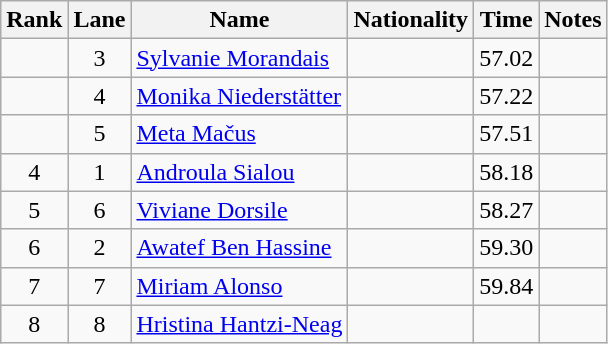<table class="wikitable sortable" style="text-align:center">
<tr>
<th>Rank</th>
<th>Lane</th>
<th>Name</th>
<th>Nationality</th>
<th>Time</th>
<th>Notes</th>
</tr>
<tr>
<td></td>
<td>3</td>
<td align=left><a href='#'>Sylvanie Morandais</a></td>
<td align=left></td>
<td>57.02</td>
<td></td>
</tr>
<tr>
<td></td>
<td>4</td>
<td align=left><a href='#'>Monika Niederstätter</a></td>
<td align=left></td>
<td>57.22</td>
<td></td>
</tr>
<tr>
<td></td>
<td>5</td>
<td align=left><a href='#'>Meta Mačus</a></td>
<td align=left></td>
<td>57.51</td>
<td></td>
</tr>
<tr>
<td>4</td>
<td>1</td>
<td align=left><a href='#'>Androula Sialou</a></td>
<td align=left></td>
<td>58.18</td>
<td></td>
</tr>
<tr>
<td>5</td>
<td>6</td>
<td align=left><a href='#'>Viviane Dorsile</a></td>
<td align=left></td>
<td>58.27</td>
<td></td>
</tr>
<tr>
<td>6</td>
<td>2</td>
<td align=left><a href='#'>Awatef Ben Hassine</a></td>
<td align=left></td>
<td>59.30</td>
<td></td>
</tr>
<tr>
<td>7</td>
<td>7</td>
<td align=left><a href='#'>Miriam Alonso</a></td>
<td align=left></td>
<td>59.84</td>
<td></td>
</tr>
<tr>
<td>8</td>
<td>8</td>
<td align=left><a href='#'>Hristina Hantzi-Neag</a></td>
<td align=left></td>
<td></td>
<td></td>
</tr>
</table>
